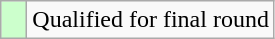<table class="wikitable">
<tr>
<td style="width:10px; background:#cfc"></td>
<td>Qualified for final round</td>
</tr>
</table>
